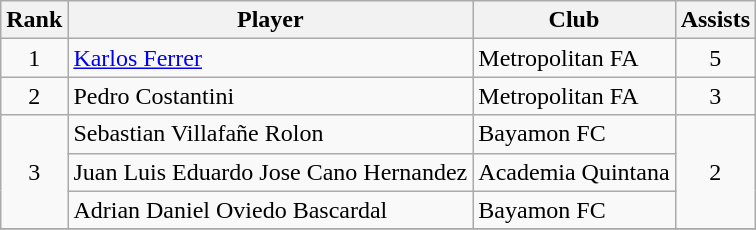<table class="wikitable">
<tr>
<th>Rank</th>
<th>Player</th>
<th>Club</th>
<th>Assists</th>
</tr>
<tr>
<td align=center rowspan=1>1</td>
<td> <a href='#'>Karlos Ferrer</a></td>
<td>Metropolitan FA</td>
<td align=center rowspan=1>5</td>
</tr>
<tr>
<td align=center rowspan=1>2</td>
<td> Pedro Costantini</td>
<td>Metropolitan FA</td>
<td align=center rowspan=1>3</td>
</tr>
<tr>
<td align=center rowspan=3>3</td>
<td> Sebastian Villafañe Rolon</td>
<td>Bayamon FC</td>
<td align=center rowspan=3>2</td>
</tr>
<tr>
<td> Juan Luis Eduardo Jose Cano Hernandez</td>
<td>Academia Quintana</td>
</tr>
<tr>
<td> Adrian Daniel Oviedo Bascardal</td>
<td>Bayamon FC</td>
</tr>
<tr>
</tr>
</table>
